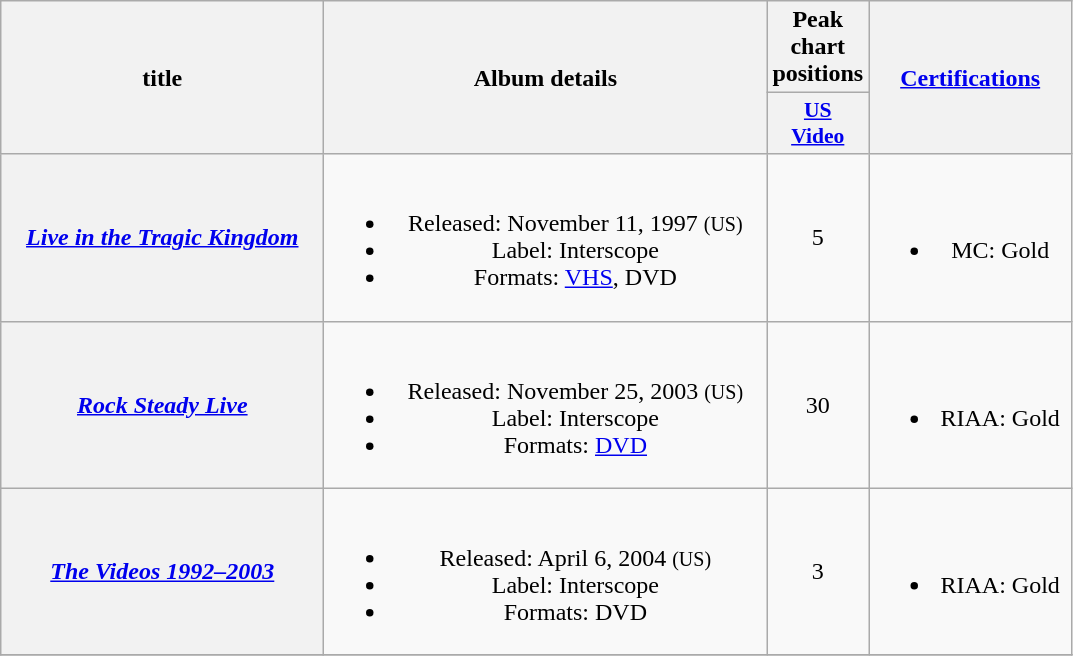<table class="wikitable plainrowheaders" style="text-align:center;">
<tr>
<th scope="col" rowspan="2" style="width: 13em;">title</th>
<th scope="col" rowspan="2" style="width: 18em;">Album details</th>
<th scope="col" colspan="1">Peak chart positions</th>
<th scope="col" rowspan="2" style="width: 8em;"><a href='#'>Certifications</a></th>
</tr>
<tr>
<th scope="col" style="width:2.5em;font-size:90%"><a href='#'>US<br>Video</a><br></th>
</tr>
<tr>
<th scope="row"><em><a href='#'>Live in the Tragic Kingdom</a></em></th>
<td><br><ul><li>Released: November 11, 1997 <small>(US)</small></li><li>Label: Interscope</li><li>Formats: <a href='#'>VHS</a>, DVD</li></ul></td>
<td>5</td>
<td><br><ul><li>MC: Gold</li></ul></td>
</tr>
<tr>
<th scope="row"><em><a href='#'>Rock Steady Live</a></em></th>
<td><br><ul><li>Released: November 25, 2003 <small>(US)</small></li><li>Label: Interscope</li><li>Formats: <a href='#'>DVD</a></li></ul></td>
<td>30</td>
<td><br><ul><li>RIAA: Gold</li></ul></td>
</tr>
<tr>
<th scope="row"><em><a href='#'>The Videos 1992–2003</a></em></th>
<td><br><ul><li>Released: April 6, 2004 <small>(US)</small></li><li>Label: Interscope</li><li>Formats: DVD</li></ul></td>
<td>3</td>
<td><br><ul><li>RIAA: Gold</li></ul></td>
</tr>
<tr>
</tr>
</table>
